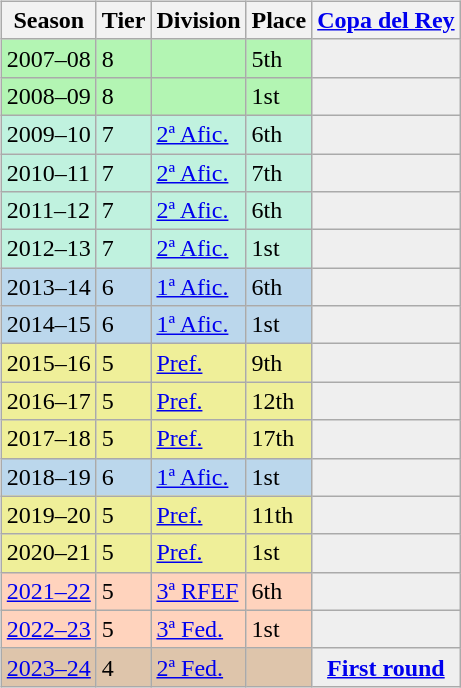<table>
<tr>
<td valign="top" width=0%><br><table class="wikitable">
<tr style="background:#f0f6fa;">
<th>Season</th>
<th>Tier</th>
<th>Division</th>
<th>Place</th>
<th><a href='#'>Copa del Rey</a></th>
</tr>
<tr>
<td style="background:#B3F5B3;">2007–08</td>
<td style="background:#B3F5B3;">8</td>
<td style="background:#B3F5B3;"></td>
<td style="background:#B3F5B3;">5th</td>
<th style="background:#efefef;"></th>
</tr>
<tr>
<td style="background:#B3F5B3;">2008–09</td>
<td style="background:#B3F5B3;">8</td>
<td style="background:#B3F5B3;"></td>
<td style="background:#B3F5B3;">1st</td>
<th style="background:#efefef;"></th>
</tr>
<tr>
<td style="background:#C0F2DF;">2009–10</td>
<td style="background:#C0F2DF;">7</td>
<td style="background:#C0F2DF;"><a href='#'>2ª Afic.</a></td>
<td style="background:#C0F2DF;">6th</td>
<th style="background:#efefef;"></th>
</tr>
<tr>
<td style="background:#C0F2DF;">2010–11</td>
<td style="background:#C0F2DF;">7</td>
<td style="background:#C0F2DF;"><a href='#'>2ª Afic.</a></td>
<td style="background:#C0F2DF;">7th</td>
<th style="background:#efefef;"></th>
</tr>
<tr>
<td style="background:#C0F2DF;">2011–12</td>
<td style="background:#C0F2DF;">7</td>
<td style="background:#C0F2DF;"><a href='#'>2ª Afic.</a></td>
<td style="background:#C0F2DF;">6th</td>
<th style="background:#efefef;"></th>
</tr>
<tr>
<td style="background:#C0F2DF;">2012–13</td>
<td style="background:#C0F2DF;">7</td>
<td style="background:#C0F2DF;"><a href='#'>2ª Afic.</a></td>
<td style="background:#C0F2DF;">1st</td>
<th style="background:#efefef;"></th>
</tr>
<tr>
<td style="background:#BBD7EC;">2013–14</td>
<td style="background:#BBD7EC;">6</td>
<td style="background:#BBD7EC;"><a href='#'>1ª Afic.</a></td>
<td style="background:#BBD7EC;">6th</td>
<th style="background:#efefef;"></th>
</tr>
<tr>
<td style="background:#BBD7EC;">2014–15</td>
<td style="background:#BBD7EC;">6</td>
<td style="background:#BBD7EC;"><a href='#'>1ª Afic.</a></td>
<td style="background:#BBD7EC;">1st</td>
<th style="background:#efefef;"></th>
</tr>
<tr>
<td style="background:#EFEF99;">2015–16</td>
<td style="background:#EFEF99;">5</td>
<td style="background:#EFEF99;"><a href='#'>Pref.</a></td>
<td style="background:#EFEF99;">9th</td>
<td style="background:#efefef;"></td>
</tr>
<tr>
<td style="background:#EFEF99;">2016–17</td>
<td style="background:#EFEF99;">5</td>
<td style="background:#EFEF99;"><a href='#'>Pref.</a></td>
<td style="background:#EFEF99;">12th</td>
<td style="background:#efefef;"></td>
</tr>
<tr>
<td style="background:#EFEF99;">2017–18</td>
<td style="background:#EFEF99;">5</td>
<td style="background:#EFEF99;"><a href='#'>Pref.</a></td>
<td style="background:#EFEF99;">17th</td>
<td style="background:#efefef;"></td>
</tr>
<tr>
<td style="background:#BBD7EC;">2018–19</td>
<td style="background:#BBD7EC;">6</td>
<td style="background:#BBD7EC;"><a href='#'>1ª Afic.</a></td>
<td style="background:#BBD7EC;">1st</td>
<th style="background:#efefef;"></th>
</tr>
<tr>
<td style="background:#EFEF99;">2019–20</td>
<td style="background:#EFEF99;">5</td>
<td style="background:#EFEF99;"><a href='#'>Pref.</a></td>
<td style="background:#EFEF99;">11th</td>
<th style="background:#efefef;"></th>
</tr>
<tr>
<td style="background:#EFEF99;">2020–21</td>
<td style="background:#EFEF99;">5</td>
<td style="background:#EFEF99;"><a href='#'>Pref.</a></td>
<td style="background:#EFEF99;">1st</td>
<td style="background:#efefef;"></td>
</tr>
<tr>
<td style="background:#FFD3BD;"><a href='#'>2021–22</a></td>
<td style="background:#FFD3BD;">5</td>
<td style="background:#FFD3BD;"><a href='#'>3ª RFEF</a></td>
<td style="background:#FFD3BD;">6th</td>
<th style="background:#efefef;"></th>
</tr>
<tr>
<td style="background:#FFD3BD;"><a href='#'>2022–23</a></td>
<td style="background:#FFD3BD;">5</td>
<td style="background:#FFD3BD;"><a href='#'>3ª Fed.</a></td>
<td style="background:#FFD3BD;">1st</td>
<th style="background:#efefef;"></th>
</tr>
<tr>
<td style="background:#DEC5AB;"><a href='#'>2023–24</a></td>
<td style="background:#DEC5AB;">4</td>
<td style="background:#DEC5AB;"><a href='#'>2ª Fed.</a></td>
<td style="background:#DEC5AB;"></td>
<th style="background:#efefef;"><a href='#'>First round</a></th>
</tr>
</table>
</td>
</tr>
</table>
